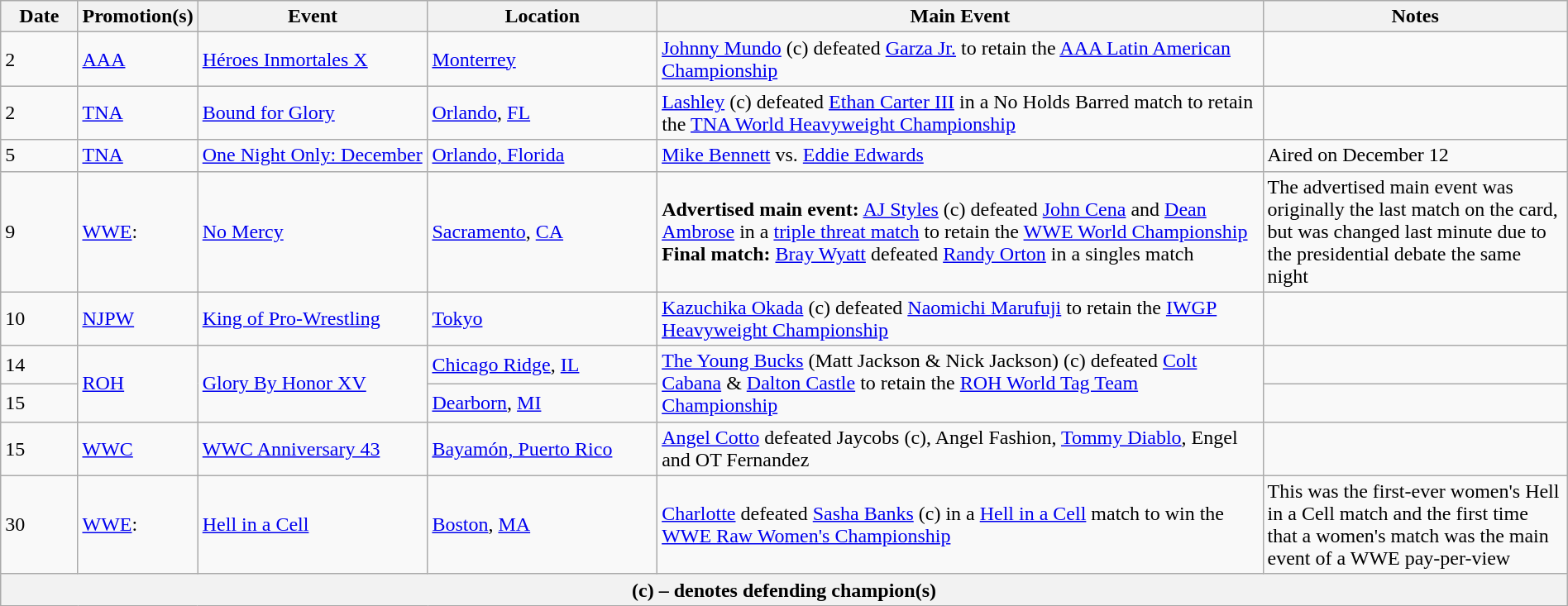<table class="wikitable" style="width:100%;">
<tr>
<th width=5%>Date</th>
<th width=5%>Promotion(s)</th>
<th width=15%>Event</th>
<th width=15%>Location</th>
<th width=40%>Main Event</th>
<th width=20%>Notes</th>
</tr>
<tr>
<td>2</td>
<td><a href='#'>AAA</a></td>
<td><a href='#'>Héroes Inmortales X</a></td>
<td><a href='#'>Monterrey</a></td>
<td><a href='#'>Johnny Mundo</a> (c) defeated <a href='#'>Garza Jr.</a> to retain the <a href='#'>AAA Latin American Championship</a></td>
<td></td>
</tr>
<tr>
<td>2</td>
<td><a href='#'>TNA</a></td>
<td><a href='#'>Bound for Glory</a></td>
<td><a href='#'>Orlando</a>, <a href='#'>FL</a></td>
<td><a href='#'>Lashley</a> (c) defeated <a href='#'>Ethan Carter III</a> in a No Holds Barred match to retain the <a href='#'>TNA World Heavyweight Championship</a></td>
<td></td>
</tr>
<tr>
<td>5</td>
<td><a href='#'>TNA</a></td>
<td><a href='#'>One Night Only: December</a></td>
<td><a href='#'>Orlando, Florida</a></td>
<td><a href='#'>Mike Bennett</a> vs. <a href='#'>Eddie Edwards</a></td>
<td>Aired on December 12</td>
</tr>
<tr>
<td>9</td>
<td><a href='#'>WWE</a>:<br></td>
<td><a href='#'>No Mercy</a></td>
<td><a href='#'>Sacramento</a>, <a href='#'>CA</a></td>
<td><strong>Advertised main event:</strong> <a href='#'>AJ Styles</a> (c) defeated <a href='#'>John Cena</a> and <a href='#'>Dean Ambrose</a> in a <a href='#'>triple threat match</a> to retain the <a href='#'>WWE World Championship</a><br><strong>Final match:</strong> <a href='#'>Bray Wyatt</a> defeated <a href='#'>Randy Orton</a> in a singles match</td>
<td>The advertised main event was originally the last match on the card, but was changed last minute due to the presidential debate the same night</td>
</tr>
<tr>
<td>10</td>
<td><a href='#'>NJPW</a></td>
<td><a href='#'>King of Pro-Wrestling</a></td>
<td><a href='#'>Tokyo</a></td>
<td><a href='#'>Kazuchika Okada</a> (c) defeated <a href='#'>Naomichi Marufuji</a> to retain the <a href='#'>IWGP Heavyweight Championship</a></td>
<td></td>
</tr>
<tr>
<td>14</td>
<td rowspan=2><a href='#'>ROH</a></td>
<td rowspan=2><a href='#'>Glory By Honor XV</a></td>
<td><a href='#'>Chicago Ridge</a>, <a href='#'>IL</a></td>
<td rowspan=2><a href='#'>The Young Bucks</a> (Matt Jackson & Nick Jackson) (c) defeated <a href='#'>Colt Cabana</a> & <a href='#'>Dalton Castle</a> to retain the <a href='#'>ROH World Tag Team Championship</a></td>
<td></td>
</tr>
<tr>
<td>15</td>
<td><a href='#'>Dearborn</a>, <a href='#'>MI</a></td>
<td></td>
</tr>
<tr>
<td>15</td>
<td><a href='#'>WWC</a></td>
<td><a href='#'>WWC Anniversary 43</a></td>
<td><a href='#'>Bayamón, Puerto Rico</a></td>
<td><a href='#'>Angel Cotto</a> defeated Jaycobs (c), Angel Fashion, <a href='#'>Tommy Diablo</a>, Engel and OT Fernandez</td>
<td></td>
</tr>
<tr>
<td>30</td>
<td><a href='#'>WWE</a>:<br></td>
<td><a href='#'>Hell in a Cell</a></td>
<td><a href='#'>Boston</a>, <a href='#'>MA</a></td>
<td><a href='#'>Charlotte</a> defeated <a href='#'>Sasha Banks</a> (c) in a <a href='#'>Hell in a Cell</a> match to win the <a href='#'>WWE Raw Women's Championship</a></td>
<td>This was the first-ever women's Hell in a Cell match and the first time that a women's match was the main event of a WWE pay-per-view</td>
</tr>
<tr>
<th colspan="6">(c) – denotes defending champion(s)</th>
</tr>
</table>
